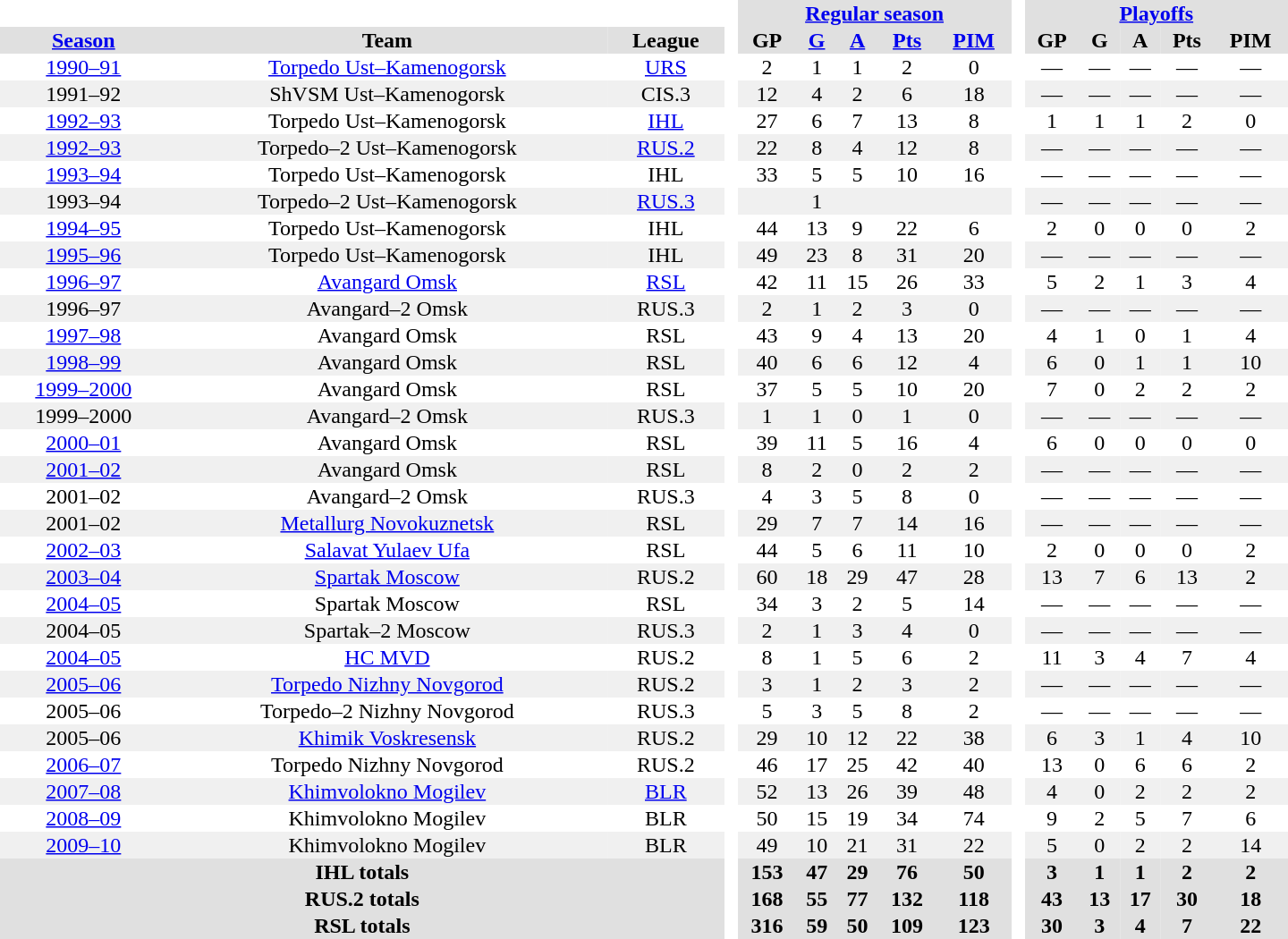<table border="0" cellpadding="1" cellspacing="0" style="text-align:center; width:60em">
<tr bgcolor="#e0e0e0">
<th colspan="3" bgcolor="#ffffff"> </th>
<th rowspan="99" bgcolor="#ffffff"> </th>
<th colspan="5"><a href='#'>Regular season</a></th>
<th rowspan="99" bgcolor="#ffffff"> </th>
<th colspan="5"><a href='#'>Playoffs</a></th>
</tr>
<tr bgcolor="#e0e0e0">
<th><a href='#'>Season</a></th>
<th>Team</th>
<th>League</th>
<th>GP</th>
<th><a href='#'>G</a></th>
<th><a href='#'>A</a></th>
<th><a href='#'>Pts</a></th>
<th><a href='#'>PIM</a></th>
<th>GP</th>
<th>G</th>
<th>A</th>
<th>Pts</th>
<th>PIM</th>
</tr>
<tr>
<td><a href='#'>1990–91</a></td>
<td><a href='#'>Torpedo Ust–Kamenogorsk</a></td>
<td><a href='#'>URS</a></td>
<td>2</td>
<td>1</td>
<td>1</td>
<td>2</td>
<td>0</td>
<td>—</td>
<td>—</td>
<td>—</td>
<td>—</td>
<td>—</td>
</tr>
<tr bgcolor="#f0f0f0">
<td>1991–92</td>
<td>ShVSM Ust–Kamenogorsk</td>
<td>CIS.3</td>
<td>12</td>
<td>4</td>
<td>2</td>
<td>6</td>
<td>18</td>
<td>—</td>
<td>—</td>
<td>—</td>
<td>—</td>
<td>—</td>
</tr>
<tr>
<td><a href='#'>1992–93</a></td>
<td>Torpedo Ust–Kamenogorsk</td>
<td><a href='#'>IHL</a></td>
<td>27</td>
<td>6</td>
<td>7</td>
<td>13</td>
<td>8</td>
<td>1</td>
<td>1</td>
<td>1</td>
<td>2</td>
<td>0</td>
</tr>
<tr bgcolor="#f0f0f0">
<td><a href='#'>1992–93</a></td>
<td>Torpedo–2 Ust–Kamenogorsk</td>
<td><a href='#'>RUS.2</a></td>
<td>22</td>
<td>8</td>
<td>4</td>
<td>12</td>
<td>8</td>
<td>—</td>
<td>—</td>
<td>—</td>
<td>—</td>
<td>—</td>
</tr>
<tr>
<td><a href='#'>1993–94</a></td>
<td>Torpedo Ust–Kamenogorsk</td>
<td>IHL</td>
<td>33</td>
<td>5</td>
<td>5</td>
<td>10</td>
<td>16</td>
<td>—</td>
<td>—</td>
<td>—</td>
<td>—</td>
<td>—</td>
</tr>
<tr bgcolor="#f0f0f0">
<td>1993–94</td>
<td>Torpedo–2 Ust–Kamenogorsk</td>
<td><a href='#'>RUS.3</a></td>
<td></td>
<td>1</td>
<td></td>
<td></td>
<td></td>
<td>—</td>
<td>—</td>
<td>—</td>
<td>—</td>
<td>—</td>
</tr>
<tr>
<td><a href='#'>1994–95</a></td>
<td>Torpedo Ust–Kamenogorsk</td>
<td>IHL</td>
<td>44</td>
<td>13</td>
<td>9</td>
<td>22</td>
<td>6</td>
<td>2</td>
<td>0</td>
<td>0</td>
<td>0</td>
<td>2</td>
</tr>
<tr bgcolor="#f0f0f0">
<td><a href='#'>1995–96</a></td>
<td>Torpedo Ust–Kamenogorsk</td>
<td>IHL</td>
<td>49</td>
<td>23</td>
<td>8</td>
<td>31</td>
<td>20</td>
<td>—</td>
<td>—</td>
<td>—</td>
<td>—</td>
<td>—</td>
</tr>
<tr>
<td><a href='#'>1996–97</a></td>
<td><a href='#'>Avangard Omsk</a></td>
<td><a href='#'>RSL</a></td>
<td>42</td>
<td>11</td>
<td>15</td>
<td>26</td>
<td>33</td>
<td>5</td>
<td>2</td>
<td>1</td>
<td>3</td>
<td>4</td>
</tr>
<tr bgcolor="#f0f0f0">
<td>1996–97</td>
<td>Avangard–2 Omsk</td>
<td>RUS.3</td>
<td>2</td>
<td>1</td>
<td>2</td>
<td>3</td>
<td>0</td>
<td>—</td>
<td>—</td>
<td>—</td>
<td>—</td>
<td>—</td>
</tr>
<tr>
<td><a href='#'>1997–98</a></td>
<td>Avangard Omsk</td>
<td>RSL</td>
<td>43</td>
<td>9</td>
<td>4</td>
<td>13</td>
<td>20</td>
<td>4</td>
<td>1</td>
<td>0</td>
<td>1</td>
<td>4</td>
</tr>
<tr bgcolor="#f0f0f0">
<td><a href='#'>1998–99</a></td>
<td>Avangard Omsk</td>
<td>RSL</td>
<td>40</td>
<td>6</td>
<td>6</td>
<td>12</td>
<td>4</td>
<td>6</td>
<td>0</td>
<td>1</td>
<td>1</td>
<td>10</td>
</tr>
<tr>
<td><a href='#'>1999–2000</a></td>
<td>Avangard Omsk</td>
<td>RSL</td>
<td>37</td>
<td>5</td>
<td>5</td>
<td>10</td>
<td>20</td>
<td>7</td>
<td>0</td>
<td>2</td>
<td>2</td>
<td>2</td>
</tr>
<tr bgcolor="#f0f0f0">
<td>1999–2000</td>
<td>Avangard–2 Omsk</td>
<td>RUS.3</td>
<td>1</td>
<td>1</td>
<td>0</td>
<td>1</td>
<td>0</td>
<td>—</td>
<td>—</td>
<td>—</td>
<td>—</td>
<td>—</td>
</tr>
<tr>
<td><a href='#'>2000–01</a></td>
<td>Avangard Omsk</td>
<td>RSL</td>
<td>39</td>
<td>11</td>
<td>5</td>
<td>16</td>
<td>4</td>
<td>6</td>
<td>0</td>
<td>0</td>
<td>0</td>
<td>0</td>
</tr>
<tr bgcolor="#f0f0f0">
<td><a href='#'>2001–02</a></td>
<td>Avangard Omsk</td>
<td>RSL</td>
<td>8</td>
<td>2</td>
<td>0</td>
<td>2</td>
<td>2</td>
<td>—</td>
<td>—</td>
<td>—</td>
<td>—</td>
<td>—</td>
</tr>
<tr>
<td>2001–02</td>
<td>Avangard–2 Omsk</td>
<td>RUS.3</td>
<td>4</td>
<td>3</td>
<td>5</td>
<td>8</td>
<td>0</td>
<td>—</td>
<td>—</td>
<td>—</td>
<td>—</td>
<td>—</td>
</tr>
<tr bgcolor="#f0f0f0">
<td>2001–02</td>
<td><a href='#'>Metallurg Novokuznetsk</a></td>
<td>RSL</td>
<td>29</td>
<td>7</td>
<td>7</td>
<td>14</td>
<td>16</td>
<td>—</td>
<td>—</td>
<td>—</td>
<td>—</td>
<td>—</td>
</tr>
<tr>
<td><a href='#'>2002–03</a></td>
<td><a href='#'>Salavat Yulaev Ufa</a></td>
<td>RSL</td>
<td>44</td>
<td>5</td>
<td>6</td>
<td>11</td>
<td>10</td>
<td>2</td>
<td>0</td>
<td>0</td>
<td>0</td>
<td>2</td>
</tr>
<tr bgcolor="#f0f0f0">
<td><a href='#'>2003–04</a></td>
<td><a href='#'>Spartak Moscow</a></td>
<td>RUS.2</td>
<td>60</td>
<td>18</td>
<td>29</td>
<td>47</td>
<td>28</td>
<td>13</td>
<td>7</td>
<td>6</td>
<td>13</td>
<td>2</td>
</tr>
<tr>
<td><a href='#'>2004–05</a></td>
<td>Spartak Moscow</td>
<td>RSL</td>
<td>34</td>
<td>3</td>
<td>2</td>
<td>5</td>
<td>14</td>
<td>—</td>
<td>—</td>
<td>—</td>
<td>—</td>
<td>—</td>
</tr>
<tr bgcolor="#f0f0f0">
<td>2004–05</td>
<td>Spartak–2 Moscow</td>
<td>RUS.3</td>
<td>2</td>
<td>1</td>
<td>3</td>
<td>4</td>
<td>0</td>
<td>—</td>
<td>—</td>
<td>—</td>
<td>—</td>
<td>—</td>
</tr>
<tr>
<td><a href='#'>2004–05</a></td>
<td><a href='#'>HC MVD</a></td>
<td>RUS.2</td>
<td>8</td>
<td>1</td>
<td>5</td>
<td>6</td>
<td>2</td>
<td>11</td>
<td>3</td>
<td>4</td>
<td>7</td>
<td>4</td>
</tr>
<tr bgcolor="#f0f0f0">
<td><a href='#'>2005–06</a></td>
<td><a href='#'>Torpedo Nizhny Novgorod</a></td>
<td>RUS.2</td>
<td>3</td>
<td>1</td>
<td>2</td>
<td>3</td>
<td>2</td>
<td>—</td>
<td>—</td>
<td>—</td>
<td>—</td>
<td>—</td>
</tr>
<tr>
<td>2005–06</td>
<td>Torpedo–2 Nizhny Novgorod</td>
<td>RUS.3</td>
<td>5</td>
<td>3</td>
<td>5</td>
<td>8</td>
<td>2</td>
<td>—</td>
<td>—</td>
<td>—</td>
<td>—</td>
<td>—</td>
</tr>
<tr bgcolor="#f0f0f0">
<td>2005–06</td>
<td><a href='#'>Khimik Voskresensk</a></td>
<td>RUS.2</td>
<td>29</td>
<td>10</td>
<td>12</td>
<td>22</td>
<td>38</td>
<td>6</td>
<td>3</td>
<td>1</td>
<td>4</td>
<td>10</td>
</tr>
<tr>
<td><a href='#'>2006–07</a></td>
<td>Torpedo Nizhny Novgorod</td>
<td>RUS.2</td>
<td>46</td>
<td>17</td>
<td>25</td>
<td>42</td>
<td>40</td>
<td>13</td>
<td>0</td>
<td>6</td>
<td>6</td>
<td>2</td>
</tr>
<tr bgcolor="#f0f0f0">
<td><a href='#'>2007–08</a></td>
<td><a href='#'>Khimvolokno Mogilev</a></td>
<td><a href='#'>BLR</a></td>
<td>52</td>
<td>13</td>
<td>26</td>
<td>39</td>
<td>48</td>
<td>4</td>
<td>0</td>
<td>2</td>
<td>2</td>
<td>2</td>
</tr>
<tr>
<td><a href='#'>2008–09</a></td>
<td>Khimvolokno Mogilev</td>
<td>BLR</td>
<td>50</td>
<td>15</td>
<td>19</td>
<td>34</td>
<td>74</td>
<td>9</td>
<td>2</td>
<td>5</td>
<td>7</td>
<td>6</td>
</tr>
<tr bgcolor="#f0f0f0">
<td><a href='#'>2009–10</a></td>
<td>Khimvolokno Mogilev</td>
<td>BLR</td>
<td>49</td>
<td>10</td>
<td>21</td>
<td>31</td>
<td>22</td>
<td>5</td>
<td>0</td>
<td>2</td>
<td>2</td>
<td>14</td>
</tr>
<tr bgcolor="#e0e0e0">
<th colspan="3">IHL totals</th>
<th>153</th>
<th>47</th>
<th>29</th>
<th>76</th>
<th>50</th>
<th>3</th>
<th>1</th>
<th>1</th>
<th>2</th>
<th>2</th>
</tr>
<tr bgcolor="#e0e0e0">
<th colspan="3">RUS.2 totals</th>
<th>168</th>
<th>55</th>
<th>77</th>
<th>132</th>
<th>118</th>
<th>43</th>
<th>13</th>
<th>17</th>
<th>30</th>
<th>18</th>
</tr>
<tr bgcolor="#e0e0e0">
<th colspan="3">RSL totals</th>
<th>316</th>
<th>59</th>
<th>50</th>
<th>109</th>
<th>123</th>
<th>30</th>
<th>3</th>
<th>4</th>
<th>7</th>
<th>22</th>
</tr>
</table>
